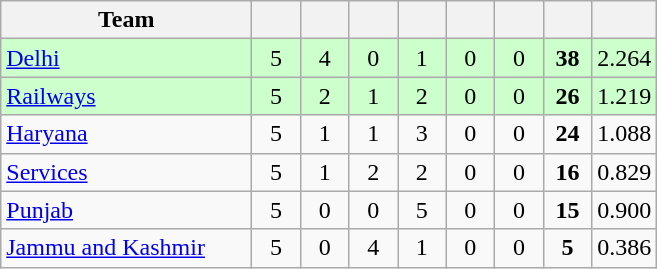<table class="wikitable" style="text-align:center">
<tr>
<th style="width:160px">Team</th>
<th style="width:25px"></th>
<th style="width:25px"></th>
<th style="width:25px"></th>
<th style="width:25px"></th>
<th style="width:25px"></th>
<th style="width:25px"></th>
<th style="width:25px"></th>
<th style="width:25px;"></th>
</tr>
<tr style="background:#cfc;">
<td style="text-align:left"><a href='#'>Delhi</a></td>
<td>5</td>
<td>4</td>
<td>0</td>
<td>1</td>
<td>0</td>
<td>0</td>
<td><strong>38</strong></td>
<td>2.264</td>
</tr>
<tr style="background:#cfc;">
<td style="text-align:left"><a href='#'>Railways</a></td>
<td>5</td>
<td>2</td>
<td>1</td>
<td>2</td>
<td>0</td>
<td>0</td>
<td><strong>26</strong></td>
<td>1.219</td>
</tr>
<tr>
<td style="text-align:left"><a href='#'>Haryana</a></td>
<td>5</td>
<td>1</td>
<td>1</td>
<td>3</td>
<td>0</td>
<td>0</td>
<td><strong>24</strong></td>
<td>1.088</td>
</tr>
<tr>
<td style="text-align:left"><a href='#'>Services</a></td>
<td>5</td>
<td>1</td>
<td>2</td>
<td>2</td>
<td>0</td>
<td>0</td>
<td><strong>16</strong></td>
<td>0.829</td>
</tr>
<tr>
<td style="text-align:left"><a href='#'>Punjab</a></td>
<td>5</td>
<td>0</td>
<td>0</td>
<td>5</td>
<td>0</td>
<td>0</td>
<td><strong>15</strong></td>
<td>0.900</td>
</tr>
<tr>
<td style="text-align:left"><a href='#'>Jammu and Kashmir</a></td>
<td>5</td>
<td>0</td>
<td>4</td>
<td>1</td>
<td>0</td>
<td>0</td>
<td><strong>5</strong></td>
<td>0.386</td>
</tr>
</table>
